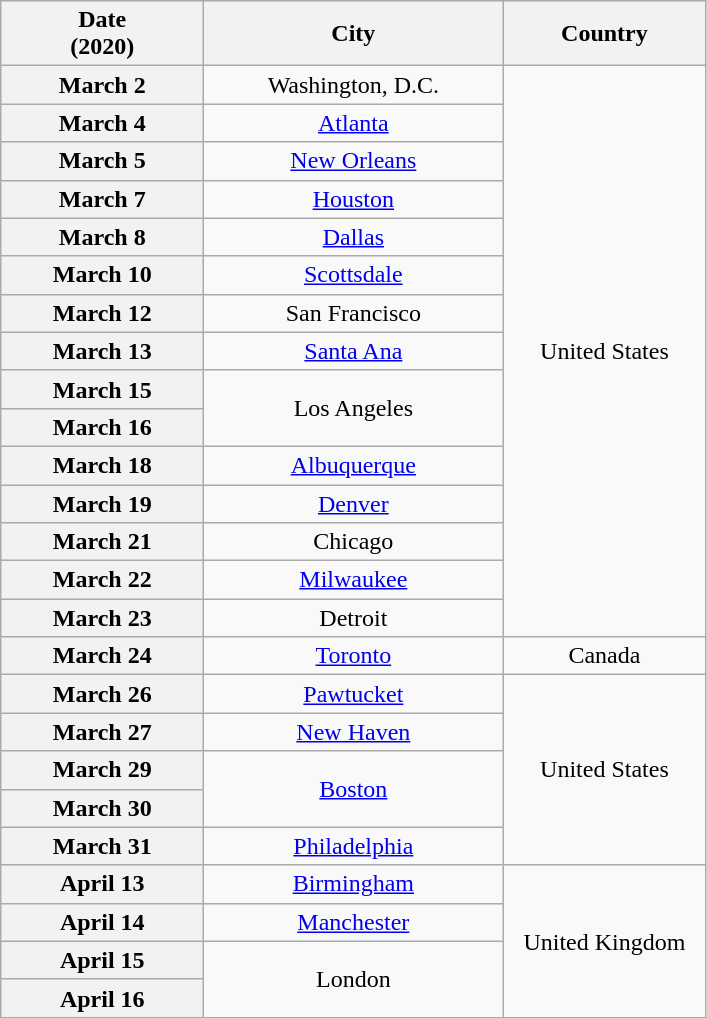<table class="wikitable plainrowheaders" style="text-align:center;">
<tr>
<th scope="col" style="width:8em;">Date<br>(2020)</th>
<th scope="col" style="width:12em;">City</th>
<th scope="col" style="width:8em;">Country</th>
</tr>
<tr>
<th scope="row">March 2</th>
<td>Washington, D.C.</td>
<td rowspan="15">United States</td>
</tr>
<tr>
<th scope="row">March 4</th>
<td><a href='#'>Atlanta</a></td>
</tr>
<tr>
<th scope="row">March 5</th>
<td><a href='#'>New Orleans</a></td>
</tr>
<tr>
<th scope="row">March 7</th>
<td><a href='#'>Houston</a></td>
</tr>
<tr>
<th scope="row">March 8</th>
<td><a href='#'>Dallas</a></td>
</tr>
<tr>
<th scope="row">March 10</th>
<td><a href='#'>Scottsdale</a></td>
</tr>
<tr>
<th scope="row">March 12</th>
<td>San Francisco</td>
</tr>
<tr>
<th scope="row">March 13</th>
<td><a href='#'>Santa Ana</a></td>
</tr>
<tr>
<th scope="row">March 15</th>
<td rowspan="2">Los Angeles</td>
</tr>
<tr>
<th scope="row">March 16</th>
</tr>
<tr>
<th scope="row">March 18</th>
<td><a href='#'>Albuquerque</a></td>
</tr>
<tr>
<th scope="row">March 19</th>
<td><a href='#'>Denver</a></td>
</tr>
<tr>
<th scope="row">March 21</th>
<td>Chicago</td>
</tr>
<tr>
<th scope="row">March 22</th>
<td><a href='#'>Milwaukee</a></td>
</tr>
<tr>
<th scope="row">March 23</th>
<td>Detroit</td>
</tr>
<tr>
<th scope="row">March 24</th>
<td><a href='#'>Toronto</a></td>
<td rowspan="1">Canada</td>
</tr>
<tr>
<th scope="row">March 26</th>
<td><a href='#'>Pawtucket</a></td>
<td rowspan="5">United States</td>
</tr>
<tr>
<th scope="row">March 27</th>
<td><a href='#'>New Haven</a></td>
</tr>
<tr>
<th scope="row">March 29</th>
<td rowspan="2"><a href='#'>Boston</a></td>
</tr>
<tr>
<th scope="row">March 30</th>
</tr>
<tr>
<th scope="row">March 31</th>
<td><a href='#'>Philadelphia</a></td>
</tr>
<tr>
<th scope="row">April 13</th>
<td><a href='#'>Birmingham</a></td>
<td rowspan="4">United Kingdom</td>
</tr>
<tr>
<th scope="row">April 14</th>
<td><a href='#'>Manchester</a></td>
</tr>
<tr>
<th scope="row">April 15</th>
<td rowspan="2">London</td>
</tr>
<tr>
<th scope="row">April 16</th>
</tr>
</table>
